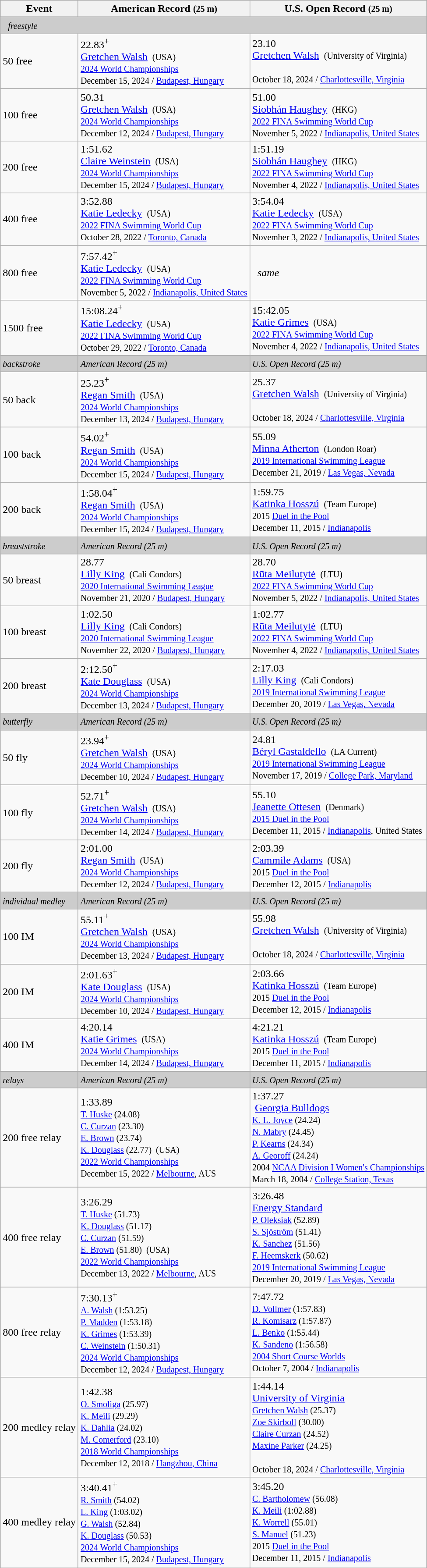<table class="wikitable">
<tr>
<th>Event</th>
<th>American Record <small>(25 m)</small></th>
<th>U.S. Open Record <small>(25 m)</small></th>
</tr>
<tr>
<td bgcolor="#cccccc" colspan=3>  <small><em>freestyle</em></small></td>
</tr>
<tr>
<td>50 free</td>
<td>22.83<sup>+</sup> <br> <a href='#'>Gretchen Walsh</a> <small> (USA) <br> <a href='#'>2024 World Championships</a> <br> December 15, 2024 / <a href='#'>Budapest, Hungary</a></small></td>
<td>23.10 <br> <a href='#'>Gretchen Walsh</a> <small> (University of Virginia) <br>  <br> October 18, 2024 / <a href='#'>Charlottesville, Virginia</a></small></td>
</tr>
<tr>
<td>100 free</td>
<td>50.31 <br> <a href='#'>Gretchen Walsh</a> <small> (USA) <br> <a href='#'>2024 World Championships</a> <br> December 12, 2024 / <a href='#'>Budapest, Hungary</a></small></td>
<td>51.00 <br>  <a href='#'>Siobhán Haughey</a> <small> (HKG) <br> <a href='#'>2022 FINA Swimming World Cup</a> <br> November 5, 2022 / <a href='#'>Indianapolis, United States</a></small></td>
</tr>
<tr>
<td>200 free</td>
<td>1:51.62 <br> <a href='#'>Claire Weinstein</a> <small> (USA) <br> <a href='#'>2024 World Championships</a> <br> December 15, 2024 / <a href='#'>Budapest, Hungary</a></small></td>
<td>1:51.19 <br>  <a href='#'>Siobhán Haughey</a> <small> (HKG) <br> <a href='#'>2022 FINA Swimming World Cup</a> <br> November 4, 2022 / <a href='#'>Indianapolis, United States</a></small></td>
</tr>
<tr>
<td>400 free</td>
<td>3:52.88 <br> <a href='#'>Katie Ledecky</a> <small> (USA) <br> <a href='#'>2022 FINA Swimming World Cup</a> <br> October 28, 2022 / <a href='#'>Toronto, Canada</a></small></td>
<td>3:54.04 <br> <a href='#'>Katie Ledecky</a> <small> (USA) <br> <a href='#'>2022 FINA Swimming World Cup</a> <br> November 3, 2022 / <a href='#'>Indianapolis, United States</a> </small></td>
</tr>
<tr>
<td>800 free</td>
<td>7:57.42<sup>+</sup> <br> <a href='#'>Katie Ledecky</a> <small> (USA) <br> <a href='#'>2022 FINA Swimming World Cup</a> <br> November 5, 2022 / <a href='#'>Indianapolis, United States</a></small></td>
<td>  <em>same</em></td>
</tr>
<tr>
<td>1500 free</td>
<td>15:08.24<sup>+</sup> <br> <a href='#'>Katie Ledecky</a> <small> (USA) <br> <a href='#'>2022 FINA Swimming World Cup</a> <br> October 29, 2022 / <a href='#'>Toronto, Canada</a></small></td>
<td>15:42.05 <br> <a href='#'>Katie Grimes</a> <small> (USA) <br> <a href='#'>2022 FINA Swimming World Cup</a> <br> November 4, 2022 / <a href='#'>Indianapolis, United States</a></small></td>
</tr>
<tr bgcolor="#cccccc">
<td><small><em>backstroke</em></small></td>
<td><small><em>American Record (25 m)</em></small></td>
<td><small><em>U.S. Open Record (25 m)</em></small></td>
</tr>
<tr>
<td>50 back</td>
<td>25.23<sup>+</sup> <br> <a href='#'>Regan Smith</a> <small> (USA) <br> <a href='#'>2024 World Championships</a> <br> December 13, 2024 / <a href='#'>Budapest, Hungary</a></small></td>
<td>25.37 <br> <a href='#'>Gretchen Walsh</a> <small> (University of Virginia) <br>  <br> October 18, 2024 / <a href='#'>Charlottesville, Virginia</a></small></td>
</tr>
<tr>
<td>100 back</td>
<td>54.02<sup>+</sup><br> <a href='#'>Regan Smith</a> <small> (USA) <br> <a href='#'>2024 World Championships</a> <br> December 15, 2024 / <a href='#'>Budapest, Hungary</a></small></td>
<td>55.09 <br>  <a href='#'>Minna Atherton</a> <small> (London Roar) <br> <a href='#'>2019 International Swimming League</a> <br> December 21, 2019 / <a href='#'>Las Vegas, Nevada</a></small></td>
</tr>
<tr>
<td>200 back</td>
<td>1:58.04<sup>+</sup><br> <a href='#'>Regan Smith</a> <small> (USA) <br> <a href='#'>2024 World Championships</a> <br> December 15, 2024 / <a href='#'>Budapest, Hungary</a></small></td>
<td>1:59.75 <br>  <a href='#'>Katinka Hosszú</a> <small> (Team Europe) <br> 2015 <a href='#'>Duel in the Pool</a> <br> December 11, 2015 / <a href='#'>Indianapolis</a></small></td>
</tr>
<tr bgcolor="#cccccc">
<td><small><em>breaststroke</em></small></td>
<td><small><em>American Record (25 m)</em></small></td>
<td><small><em>U.S. Open Record (25 m)</em></small></td>
</tr>
<tr>
<td>50 breast</td>
<td>28.77 <br> <a href='#'>Lilly King</a> <small> (Cali Condors) <br> <a href='#'>2020 International Swimming League</a> <br> November 21, 2020 / <a href='#'>Budapest, Hungary</a></small></td>
<td>28.70 <br>  <a href='#'>Rūta Meilutytė</a> <small> (LTU) <br> <a href='#'>2022 FINA Swimming World Cup</a> <br> November 5, 2022 / <a href='#'>Indianapolis, United States</a> </small></td>
</tr>
<tr>
<td>100 breast</td>
<td>1:02.50 <br> <a href='#'>Lilly King</a> <small> (Cali Condors) <br> <a href='#'>2020 International Swimming League</a> <br> November 22, 2020 / <a href='#'>Budapest, Hungary</a></small></td>
<td>1:02.77 <br>  <a href='#'>Rūta Meilutytė</a> <small> (LTU) <br> <a href='#'>2022 FINA Swimming World Cup</a> <br> November 4, 2022 / <a href='#'>Indianapolis, United States</a> </small></td>
</tr>
<tr>
<td>200 breast</td>
<td>2:12.50<sup>+</sup> <br> <a href='#'>Kate Douglass</a> <small> (USA) <br> <a href='#'>2024 World Championships</a> <br> December 13, 2024 / <a href='#'>Budapest, Hungary</a></small></td>
<td>2:17.03 <br> <a href='#'>Lilly King</a> <small> (Cali Condors) <br> <a href='#'>2019 International Swimming League</a> <br> December 20, 2019 / <a href='#'>Las Vegas, Nevada</a></small></td>
</tr>
<tr bgcolor="#cccccc">
<td><small><em>butterfly</em></small></td>
<td><small><em>American Record (25 m)</em></small></td>
<td><small><em>U.S. Open Record (25 m)</em></small></td>
</tr>
<tr>
<td>50 fly</td>
<td>23.94<sup>+</sup> <br> <a href='#'>Gretchen Walsh</a> <small> (USA) <br> <a href='#'>2024 World Championships</a> <br> December 10, 2024 / <a href='#'>Budapest, Hungary</a></small></td>
<td>24.81 <br>  <a href='#'>Béryl Gastaldello</a> <small> (LA Current) <br> <a href='#'>2019 International Swimming League</a> <br> November 17, 2019 / <a href='#'>College Park, Maryland</a></small></td>
</tr>
<tr>
<td>100 fly</td>
<td>52.71<sup>+</sup> <br> <a href='#'>Gretchen Walsh</a> <small> (USA) <br> <a href='#'>2024 World Championships</a> <br> December 14, 2024 / <a href='#'>Budapest, Hungary</a></small></td>
<td>55.10 <br>  <a href='#'>Jeanette Ottesen</a> <small> (Denmark) <br> <a href='#'>2015 Duel in the Pool</a> <br> December 11, 2015 / <a href='#'>Indianapolis</a>, United States</small></td>
</tr>
<tr>
<td>200 fly</td>
<td>2:01.00 <br> <a href='#'>Regan Smith</a> <small> (USA) <br> <a href='#'>2024 World Championships</a> <br> December 12, 2024 / <a href='#'>Budapest, Hungary</a></small></td>
<td>2:03.39 <br> <a href='#'>Cammile Adams</a>  <small> (USA) <br> 2015 <a href='#'>Duel in the Pool</a> <br> December 12, 2015 / <a href='#'>Indianapolis</a></small></td>
</tr>
<tr bgcolor="#cccccc">
<td><small> <em>individual medley</em> </small></td>
<td><small><em>American Record (25 m)</em></small></td>
<td><small><em>U.S. Open Record (25 m)</em></small></td>
</tr>
<tr>
<td>100 IM</td>
<td>55.11<sup>+</sup><br> <a href='#'>Gretchen Walsh</a> <small> (USA) <br> <a href='#'>2024 World Championships</a> <br> December 13, 2024 / <a href='#'>Budapest, Hungary</a></small></td>
<td>55.98<br> <a href='#'>Gretchen Walsh</a> <small> (University of Virginia)</small><small><br>  <br> October 18, 2024 / <a href='#'>Charlottesville, Virginia</a></small></td>
</tr>
<tr>
<td>200 IM</td>
<td>2:01.63<sup>+</sup> <br> <a href='#'>Kate Douglass</a> <small> (USA) <br> <a href='#'>2024 World Championships</a> <br> December 10, 2024 / <a href='#'>Budapest, Hungary</a></small></td>
<td>2:03.66 <br>  <a href='#'>Katinka Hosszú</a> <small> (Team Europe) <br> 2015 <a href='#'>Duel in the Pool</a> <br> December 12, 2015 / <a href='#'>Indianapolis</a></small></td>
</tr>
<tr>
<td>400 IM</td>
<td>4:20.14  <br> <a href='#'>Katie Grimes</a> <small> (USA) <br> <a href='#'>2024 World Championships</a> <br> December 14, 2024 / <a href='#'>Budapest, Hungary</a></small></td>
<td>4:21.21 <br>  <a href='#'>Katinka Hosszú</a> <small> (Team Europe) <br> 2015 <a href='#'>Duel in the Pool</a> <br> December 11, 2015 / <a href='#'>Indianapolis</a></small></td>
</tr>
<tr bgcolor="#cccccc">
<td><small><em>relays</em></small></td>
<td><small><em>American Record (25 m)</em></small></td>
<td><small><em>U.S. Open Record (25 m)</em></small></td>
</tr>
<tr>
<td>200 free relay</td>
<td>1:33.89 <br><small><a href='#'>T. Huske</a> (24.08)<br><a href='#'>C. Curzan</a> (23.30)<br><a href='#'>E. Brown</a> (23.74)<br><a href='#'>K. Douglass</a> (22.77)  (USA) <br> <a href='#'>2022 World Championships</a> <br> December 15, 2022 / <a href='#'>Melbourne</a>, AUS</small></td>
<td>1:37.27 <br> <a href='#'>Georgia Bulldogs</a> <br><small><a href='#'>K. L. Joyce</a> (24.24)<br><a href='#'>N. Mabry</a> (24.45)<br><a href='#'>P. Kearns</a> (24.34)<br><a href='#'>A. Georoff</a> (24.24) <br> 2004 <a href='#'>NCAA Division I Women's Championships</a> <br> March 18, 2004 / <a href='#'>College Station, Texas</a></small></td>
</tr>
<tr>
<td>400 free relay</td>
<td>3:26.29 <br><small><a href='#'>T. Huske</a> (51.73)<br><a href='#'>K. Douglass</a> (51.17)<br><a href='#'>C. Curzan</a> (51.59)<br><a href='#'>E. Brown</a> (51.80)  (USA) <br> <a href='#'>2022 World Championships</a> <br> December 13, 2022 / <a href='#'>Melbourne</a>, AUS</small></td>
<td>3:26.48 <br> <a href='#'>Energy Standard</a> <br> <small> <a href='#'>P. Oleksiak</a> (52.89)<br> <a href='#'>S. Sjöström</a> (51.41)<br> <a href='#'>K. Sanchez</a> (51.56)<br> <a href='#'>F. Heemskerk</a> (50.62) <br> <a href='#'>2019 International Swimming League</a> <br> December 20, 2019 / <a href='#'>Las Vegas, Nevada</a></small></td>
</tr>
<tr>
<td>800 free relay</td>
<td>7:30.13<sup>+</sup> <br><small><a href='#'>A. Walsh</a> (1:53.25)<br><a href='#'>P. Madden</a> (1:53.18)<br><a href='#'>K. Grimes</a> (1:53.39)<br><a href='#'>C. Weinstein</a> (1:50.31)<br> <a href='#'>2024 World Championships</a> <br> December 12, 2024 / <a href='#'>Budapest, Hungary</a></small></td>
<td>7:47.72 <br><small><a href='#'>D. Vollmer</a> (1:57.83)<br><a href='#'>R. Komisarz</a> (1:57.87)<br><a href='#'>L. Benko</a> (1:55.44)<br><a href='#'>K. Sandeno</a> (1:56.58)<br> <a href='#'>2004 Short Course Worlds</a> <br> October 7, 2004 / <a href='#'>Indianapolis</a></small></td>
</tr>
<tr>
<td>200 medley relay</td>
<td>1:42.38 <br><small><a href='#'>O. Smoliga</a> (25.97)<br><a href='#'>K. Meili</a> (29.29)<br><a href='#'>K. Dahlia</a> (24.02)<br><a href='#'>M. Comerford</a> (23.10)<br> <a href='#'>2018 World Championships</a> <br> December 12, 2018 / <a href='#'>Hangzhou, China</a></small></td>
<td>1:44.14 <br><a href='#'>University of Virginia</a> <br><small><a href='#'>Gretchen Walsh</a> (25.37)<br><a href='#'>Zoe Skirboll</a> (30.00)<br><a href='#'>Claire Curzan</a> (24.52)<br><a href='#'>Maxine Parker</a> (24.25)<br>  <br> October 18, 2024 / <a href='#'>Charlottesville, Virginia</a></small></td>
</tr>
<tr>
<td>400 medley relay</td>
<td>3:40.41<sup>+</sup> <br><small><a href='#'>R. Smith</a> (54.02)<br><a href='#'>L. King</a> (1:03.02)<br><a href='#'>G. Walsh</a> (52.84)<br><a href='#'>K. Douglass</a> (50.53) <br> <a href='#'>2024 World Championships</a> <br> December 15, 2024 / <a href='#'>Budapest, Hungary</a></small></td>
<td>3:45.20 <br><small><a href='#'>C. Bartholomew</a> (56.08)<br><a href='#'>K. Meili</a> (1:02.88)<br><a href='#'>K. Worrell</a> (55.01)<br><a href='#'>S. Manuel</a> (51.23)<br> 2015 <a href='#'>Duel in the Pool</a> <br> December 11, 2015 / <a href='#'>Indianapolis</a></small></td>
</tr>
<tr>
</tr>
</table>
